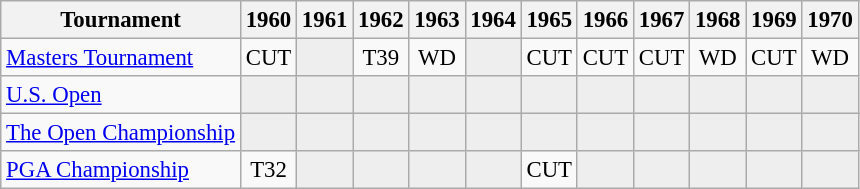<table class="wikitable" style="font-size:95%;text-align:center;">
<tr>
<th>Tournament</th>
<th>1960</th>
<th>1961</th>
<th>1962</th>
<th>1963</th>
<th>1964</th>
<th>1965</th>
<th>1966</th>
<th>1967</th>
<th>1968</th>
<th>1969</th>
<th>1970</th>
</tr>
<tr>
<td align=left><a href='#'>Masters Tournament</a></td>
<td>CUT</td>
<td style="background:#eeeeee;"></td>
<td>T39</td>
<td>WD</td>
<td style="background:#eeeeee;"></td>
<td>CUT</td>
<td>CUT</td>
<td>CUT</td>
<td>WD</td>
<td>CUT</td>
<td>WD</td>
</tr>
<tr>
<td align=left><a href='#'>U.S. Open</a></td>
<td style="background:#eeeeee;"></td>
<td style="background:#eeeeee;"></td>
<td style="background:#eeeeee;"></td>
<td style="background:#eeeeee;"></td>
<td style="background:#eeeeee;"></td>
<td style="background:#eeeeee;"></td>
<td style="background:#eeeeee;"></td>
<td style="background:#eeeeee;"></td>
<td style="background:#eeeeee;"></td>
<td style="background:#eeeeee;"></td>
<td style="background:#eeeeee;"></td>
</tr>
<tr>
<td align=left><a href='#'>The Open Championship</a></td>
<td style="background:#eeeeee;"></td>
<td style="background:#eeeeee;"></td>
<td style="background:#eeeeee;"></td>
<td style="background:#eeeeee;"></td>
<td style="background:#eeeeee;"></td>
<td style="background:#eeeeee;"></td>
<td style="background:#eeeeee;"></td>
<td style="background:#eeeeee;"></td>
<td style="background:#eeeeee;"></td>
<td style="background:#eeeeee;"></td>
<td style="background:#eeeeee;"></td>
</tr>
<tr>
<td align=left><a href='#'>PGA Championship</a></td>
<td>T32</td>
<td style="background:#eeeeee;"></td>
<td style="background:#eeeeee;"></td>
<td style="background:#eeeeee;"></td>
<td style="background:#eeeeee;"></td>
<td>CUT</td>
<td style="background:#eeeeee;"></td>
<td style="background:#eeeeee;"></td>
<td style="background:#eeeeee;"></td>
<td style="background:#eeeeee;"></td>
<td style="background:#eeeeee;"></td>
</tr>
</table>
